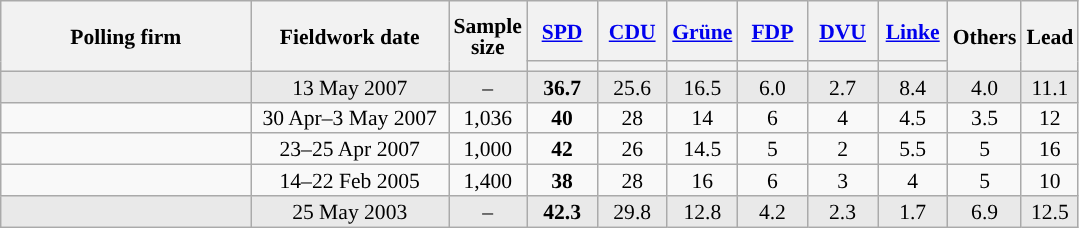<table class="wikitable sortable" style="text-align:center;font-size:90%;line-height:14px;">
<tr style="height:40px;">
<th style="width:160px;" rowspan="2">Polling firm</th>
<th style="width:125px;" rowspan="2">Fieldwork date</th>
<th style="width:35px;" rowspan="2">Sample<br>size</th>
<th class="unsortable" style="width:40px;"><a href='#'>SPD</a></th>
<th class="unsortable" style="width:40px;"><a href='#'>CDU</a></th>
<th class="unsortable" style="width:40px;"><a href='#'>Grüne</a></th>
<th class="unsortable" style="width:40px;"><a href='#'>FDP</a></th>
<th class="unsortable" style="width:40px;"><a href='#'>DVU</a></th>
<th class="unsortable" style="width:40px;"><a href='#'>Linke</a></th>
<th class="unsortable" style="width:40px;" rowspan="2">Others</th>
<th style="width:30px;" rowspan="2">Lead</th>
</tr>
<tr>
<th style="background:"></th>
<th style="background:"></th>
<th style="background:"></th>
<th style="background:"></th>
<th style="background:"></th>
<th style="background:"></th>
</tr>
<tr style="background:#E9E9E9;">
<td></td>
<td data-sort-value="2007-05-13">13 May 2007</td>
<td>–</td>
<td><strong>36.7</strong></td>
<td>25.6</td>
<td>16.5</td>
<td>6.0</td>
<td>2.7</td>
<td>8.4</td>
<td>4.0</td>
<td style="background:">11.1</td>
</tr>
<tr>
<td></td>
<td data-sort-value="2007-05-04">30 Apr–3 May 2007</td>
<td>1,036</td>
<td><strong>40</strong></td>
<td>28</td>
<td>14</td>
<td>6</td>
<td>4</td>
<td>4.5</td>
<td>3.5</td>
<td style="background:">12</td>
</tr>
<tr>
<td></td>
<td data-sort-value="2007-04-26">23–25 Apr 2007</td>
<td>1,000</td>
<td><strong>42</strong></td>
<td>26</td>
<td>14.5</td>
<td>5</td>
<td>2</td>
<td>5.5</td>
<td>5</td>
<td style="background:">16</td>
</tr>
<tr>
<td></td>
<td data-sort-value="2005-04-01">14–22 Feb 2005</td>
<td>1,400</td>
<td><strong>38</strong></td>
<td>28</td>
<td>16</td>
<td>6</td>
<td>3</td>
<td>4</td>
<td>5</td>
<td style="background:">10</td>
</tr>
<tr style="background:#E9E9E9;">
<td></td>
<td data-sort-value="2003-05-25">25 May 2003</td>
<td>–</td>
<td><strong>42.3</strong></td>
<td>29.8</td>
<td>12.8</td>
<td>4.2</td>
<td>2.3</td>
<td>1.7</td>
<td>6.9</td>
<td style="background:">12.5</td>
</tr>
</table>
